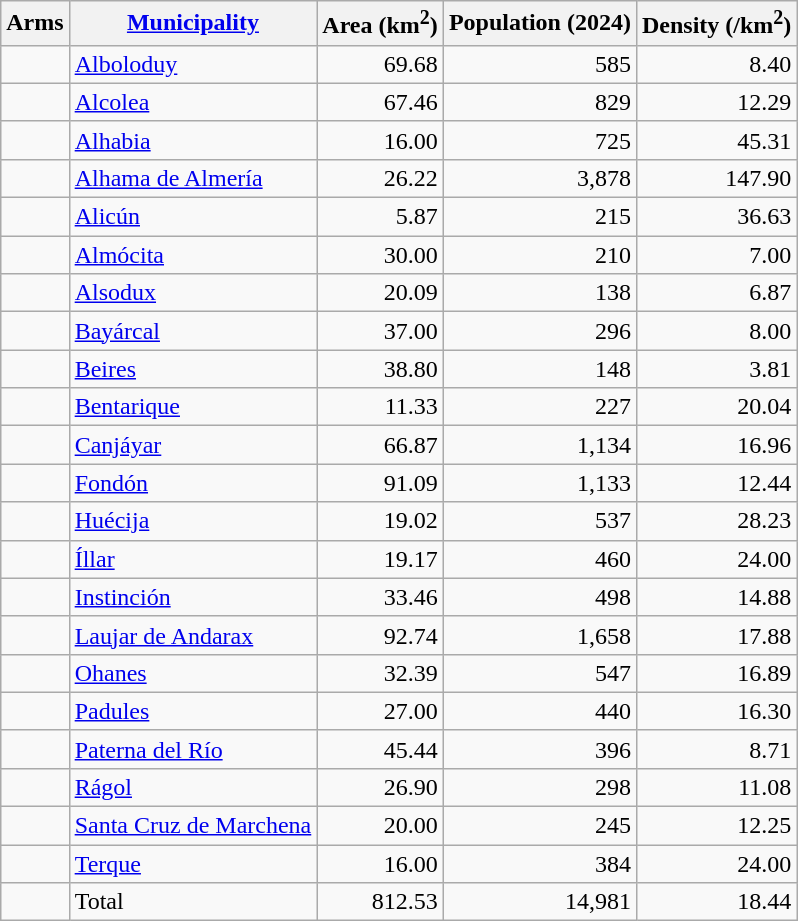<table class="wikitable sortable">
<tr>
<th>Arms</th>
<th><a href='#'>Municipality</a></th>
<th>Area (km<sup>2</sup>)</th>
<th>Population (2024)</th>
<th>Density (/km<sup>2</sup>)</th>
</tr>
<tr>
<td></td>
<td><a href='#'>Alboloduy</a></td>
<td align="right">69.68</td>
<td align="right">585</td>
<td align="right">8.40</td>
</tr>
<tr>
<td></td>
<td><a href='#'>Alcolea</a></td>
<td align="right">67.46</td>
<td align="right">829</td>
<td align="right">12.29</td>
</tr>
<tr>
<td></td>
<td><a href='#'>Alhabia</a></td>
<td align="right">16.00</td>
<td align="right">725</td>
<td align="right">45.31</td>
</tr>
<tr>
<td></td>
<td><a href='#'>Alhama de Almería</a></td>
<td align="right">26.22</td>
<td align="right">3,878</td>
<td align="right">147.90</td>
</tr>
<tr>
<td></td>
<td><a href='#'>Alicún</a></td>
<td align="right">5.87</td>
<td align="right">215</td>
<td align="right">36.63</td>
</tr>
<tr>
<td></td>
<td><a href='#'>Almócita</a></td>
<td align="right">30.00</td>
<td align="right">210</td>
<td align="right">7.00</td>
</tr>
<tr>
<td></td>
<td><a href='#'>Alsodux</a></td>
<td align="right">20.09</td>
<td align="right">138</td>
<td align="right">6.87</td>
</tr>
<tr>
<td></td>
<td><a href='#'>Bayárcal</a></td>
<td align="right">37.00</td>
<td align="right">296</td>
<td align="right">8.00</td>
</tr>
<tr>
<td></td>
<td><a href='#'>Beires</a></td>
<td align="right">38.80</td>
<td align="right">148</td>
<td align="right">3.81</td>
</tr>
<tr>
<td></td>
<td><a href='#'>Bentarique</a></td>
<td align="right">11.33</td>
<td align="right">227</td>
<td align="right">20.04</td>
</tr>
<tr>
<td></td>
<td><a href='#'>Canjáyar</a></td>
<td align="right">66.87</td>
<td align="right">1,134</td>
<td align="right">16.96</td>
</tr>
<tr>
<td></td>
<td><a href='#'>Fondón</a></td>
<td align="right">91.09</td>
<td align="right">1,133</td>
<td align="right">12.44</td>
</tr>
<tr>
<td></td>
<td><a href='#'>Huécija</a></td>
<td align="right">19.02</td>
<td align="right">537</td>
<td align="right">28.23</td>
</tr>
<tr>
<td></td>
<td><a href='#'>Íllar</a></td>
<td align="right">19.17</td>
<td align="right">460</td>
<td align="right">24.00</td>
</tr>
<tr>
<td></td>
<td><a href='#'>Instinción</a></td>
<td align="right">33.46</td>
<td align="right">498</td>
<td align="right">14.88</td>
</tr>
<tr>
<td></td>
<td><a href='#'>Laujar de Andarax</a></td>
<td align="right">92.74</td>
<td align="right">1,658</td>
<td align="right">17.88</td>
</tr>
<tr>
<td></td>
<td><a href='#'>Ohanes</a></td>
<td align="right">32.39</td>
<td align="right">547</td>
<td align="right">16.89</td>
</tr>
<tr>
<td></td>
<td><a href='#'>Padules</a></td>
<td align="right">27.00</td>
<td align="right">440</td>
<td align="right">16.30</td>
</tr>
<tr>
<td></td>
<td><a href='#'>Paterna del Río</a></td>
<td align="right">45.44</td>
<td align="right">396</td>
<td align="right">8.71</td>
</tr>
<tr>
<td></td>
<td><a href='#'>Rágol</a></td>
<td align="right">26.90</td>
<td align="right">298</td>
<td align="right">11.08</td>
</tr>
<tr>
<td></td>
<td><a href='#'>Santa Cruz de Marchena</a></td>
<td align="right">20.00</td>
<td align="right">245</td>
<td align="right">12.25</td>
</tr>
<tr>
<td></td>
<td><a href='#'>Terque</a></td>
<td align="right">16.00</td>
<td align="right">384</td>
<td align="right">24.00</td>
</tr>
<tr>
<td></td>
<td>Total</td>
<td align="right">812.53</td>
<td align="right">14,981</td>
<td align="right">18.44</td>
</tr>
</table>
